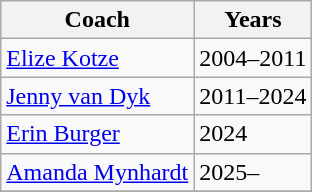<table class="wikitable collapsible">
<tr>
<th>Coach</th>
<th>Years</th>
</tr>
<tr>
<td><a href='#'>Elize Kotze</a></td>
<td>2004–2011</td>
</tr>
<tr>
<td><a href='#'>Jenny van Dyk</a></td>
<td>2011–2024</td>
</tr>
<tr>
<td><a href='#'>Erin Burger</a></td>
<td>2024</td>
</tr>
<tr>
<td><a href='#'>Amanda Mynhardt</a></td>
<td>2025–</td>
</tr>
<tr>
</tr>
</table>
